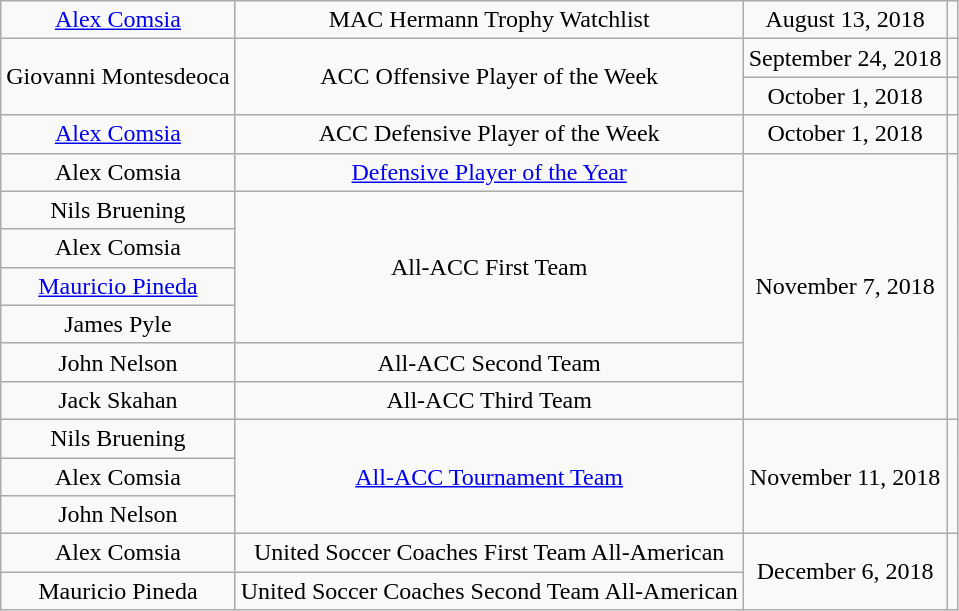<table class="wikitable sortable" style="text-align: center">
<tr>
<td><a href='#'>Alex Comsia</a></td>
<td>MAC Hermann Trophy Watchlist</td>
<td>August 13, 2018</td>
<td></td>
</tr>
<tr>
<td rowspan=2>Giovanni Montesdeoca</td>
<td rowspan=2>ACC Offensive Player of the Week</td>
<td>September 24, 2018</td>
<td></td>
</tr>
<tr>
<td>October 1, 2018</td>
<td></td>
</tr>
<tr>
<td><a href='#'>Alex Comsia</a></td>
<td>ACC Defensive Player of the Week</td>
<td>October 1, 2018</td>
<td></td>
</tr>
<tr>
<td>Alex Comsia</td>
<td><a href='#'>Defensive Player of the Year</a></td>
<td rowspan=7>November 7, 2018</td>
<td rowspan=7></td>
</tr>
<tr>
<td>Nils Bruening</td>
<td rowspan=4>All-ACC First Team</td>
</tr>
<tr>
<td>Alex Comsia</td>
</tr>
<tr>
<td><a href='#'>Mauricio Pineda</a></td>
</tr>
<tr>
<td>James Pyle</td>
</tr>
<tr>
<td>John Nelson</td>
<td>All-ACC Second Team</td>
</tr>
<tr>
<td>Jack Skahan</td>
<td>All-ACC Third Team</td>
</tr>
<tr>
<td>Nils Bruening</td>
<td rowspan=3><a href='#'>All-ACC Tournament Team</a></td>
<td rowspan=3>November 11, 2018</td>
<td rowspan=3></td>
</tr>
<tr>
<td>Alex Comsia</td>
</tr>
<tr>
<td>John Nelson</td>
</tr>
<tr>
<td>Alex Comsia</td>
<td>United Soccer Coaches First Team All-American</td>
<td rowspan=2>December 6, 2018</td>
<td rowspan=2></td>
</tr>
<tr>
<td>Mauricio Pineda</td>
<td>United Soccer Coaches Second Team All-American</td>
</tr>
</table>
